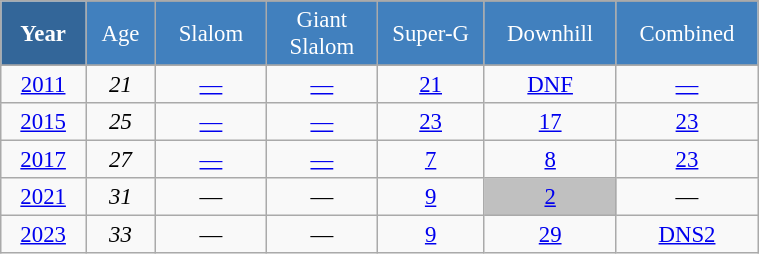<table class="wikitable" style="font-size:95%; text-align:center; border:grey solid 1px; border-collapse:collapse;" width="40%">
<tr style="background-color:#369; color:white;">
<td rowspan="2" colspan="1" width="4%"><strong>Year</strong></td>
</tr>
<tr style="background-color:#4180be; color:white;">
<td width="3%">Age</td>
<td width="5%">Slalom</td>
<td width="5%">Giant<br>Slalom</td>
<td width="5%">Super-G</td>
<td width="5%">Downhill</td>
<td width="5%">Combined</td>
</tr>
<tr style="background-color:#8CB2D8; color:white;">
</tr>
<tr>
<td><a href='#'>2011</a></td>
<td><em>21</em></td>
<td><a href='#'>—</a></td>
<td><a href='#'>—</a></td>
<td><a href='#'>21</a></td>
<td><a href='#'>DNF</a></td>
<td><a href='#'>—</a></td>
</tr>
<tr>
<td><a href='#'>2015</a></td>
<td><em>25</em></td>
<td><a href='#'>—</a></td>
<td><a href='#'>—</a></td>
<td><a href='#'>23</a></td>
<td><a href='#'>17</a></td>
<td><a href='#'>23</a></td>
</tr>
<tr>
<td><a href='#'>2017</a></td>
<td><em>27</em></td>
<td><a href='#'>—</a></td>
<td><a href='#'>—</a></td>
<td><a href='#'>7</a></td>
<td><a href='#'>8</a></td>
<td><a href='#'>23</a></td>
</tr>
<tr>
<td><a href='#'>2021</a></td>
<td><em>31</em></td>
<td>—</td>
<td>—</td>
<td><a href='#'>9</a></td>
<td style="background-color:silver"><a href='#'>2</a></td>
<td>—</td>
</tr>
<tr>
<td><a href='#'>2023</a></td>
<td><em>33</em></td>
<td>—</td>
<td>—</td>
<td><a href='#'>9</a></td>
<td><a href='#'>29</a></td>
<td><a href='#'>DNS2</a></td>
</tr>
</table>
